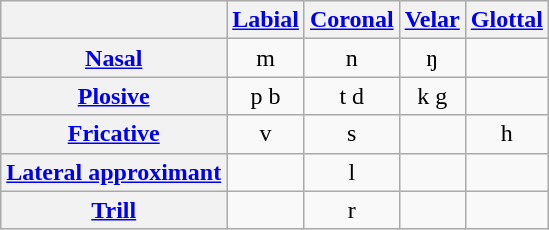<table class="wikitable" style="margin:autmargin:auto;">
<tr>
<th></th>
<th><a href='#'>Labial</a></th>
<th><a href='#'>Coronal</a></th>
<th><a href='#'>Velar</a></th>
<th><a href='#'>Glottal</a></th>
</tr>
<tr style="text-align:center;">
<th><a href='#'>Nasal</a></th>
<td>m</td>
<td>n</td>
<td>ŋ</td>
<td></td>
</tr>
<tr style="text-align:center;">
<th><a href='#'>Plosive</a></th>
<td>p  b</td>
<td>t  d</td>
<td>k  g</td>
<td></td>
</tr>
<tr style="text-align:center;">
<th><a href='#'>Fricative</a></th>
<td>v</td>
<td>s</td>
<td></td>
<td>h</td>
</tr>
<tr style="text-align:center;">
<th><a href='#'>Lateral approximant</a></th>
<td></td>
<td>l</td>
<td></td>
<td></td>
</tr>
<tr style="text-align:center;">
<th><a href='#'>Trill</a></th>
<td></td>
<td>r</td>
<td></td>
<td></td>
</tr>
</table>
